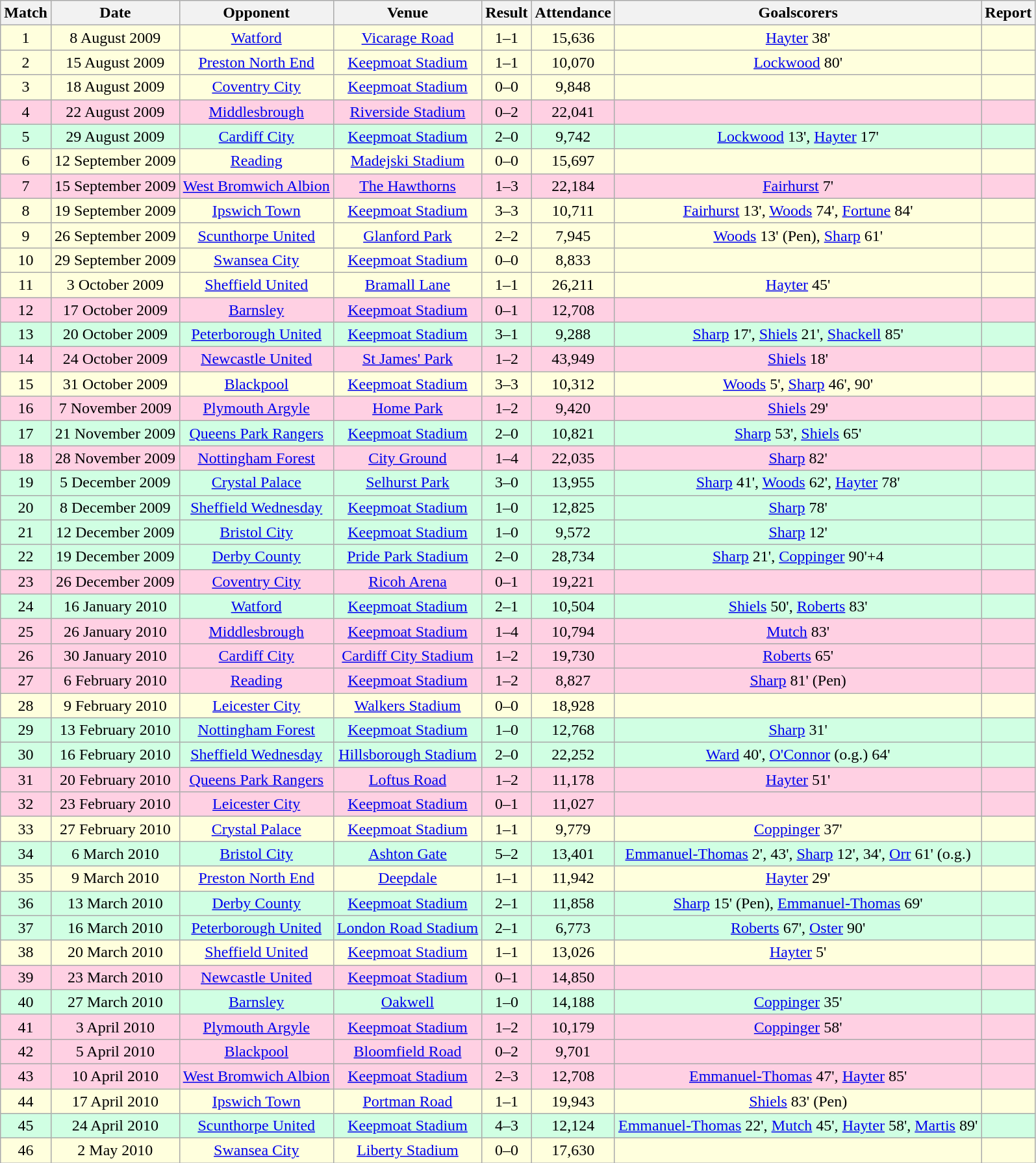<table class="wikitable" style="font-size:100%; text-align:center">
<tr>
<th>Match</th>
<th>Date</th>
<th>Opponent</th>
<th>Venue</th>
<th>Result</th>
<th>Attendance</th>
<th>Goalscorers</th>
<th>Report</th>
</tr>
<tr style="background: #ffffdd;">
<td align="center">1</td>
<td>8 August 2009</td>
<td><a href='#'>Watford</a></td>
<td><a href='#'>Vicarage Road</a></td>
<td>1–1</td>
<td>15,636</td>
<td><a href='#'>Hayter</a> 38'</td>
<td></td>
</tr>
<tr style="background: #ffffdd;">
<td align="center">2</td>
<td>15 August 2009</td>
<td><a href='#'>Preston North End</a></td>
<td><a href='#'>Keepmoat Stadium</a></td>
<td>1–1</td>
<td>10,070</td>
<td><a href='#'>Lockwood</a> 80'</td>
<td></td>
</tr>
<tr style="background: #ffffdd;">
<td align="center">3</td>
<td>18 August 2009</td>
<td><a href='#'>Coventry City</a></td>
<td><a href='#'>Keepmoat Stadium</a></td>
<td>0–0</td>
<td>9,848</td>
<td></td>
<td></td>
</tr>
<tr style="background: #ffd0e3;">
<td align="center">4</td>
<td>22 August 2009</td>
<td><a href='#'>Middlesbrough</a></td>
<td><a href='#'>Riverside Stadium</a></td>
<td>0–2</td>
<td>22,041</td>
<td></td>
<td></td>
</tr>
<tr style="background: #d0ffe3;">
<td align="center">5</td>
<td>29 August 2009</td>
<td><a href='#'>Cardiff City</a></td>
<td><a href='#'>Keepmoat Stadium</a></td>
<td>2–0</td>
<td>9,742</td>
<td><a href='#'>Lockwood</a> 13', <a href='#'>Hayter</a> 17'</td>
<td></td>
</tr>
<tr style="background: #ffffdd;">
<td align="center">6</td>
<td>12 September 2009</td>
<td><a href='#'>Reading</a></td>
<td><a href='#'>Madejski Stadium</a></td>
<td>0–0</td>
<td>15,697</td>
<td></td>
<td></td>
</tr>
<tr style="background: #ffd0e3;">
<td align="center">7</td>
<td>15 September 2009</td>
<td><a href='#'>West Bromwich Albion</a></td>
<td><a href='#'>The Hawthorns</a></td>
<td>1–3</td>
<td>22,184</td>
<td><a href='#'>Fairhurst</a> 7'</td>
<td></td>
</tr>
<tr style="background: #ffffdd;">
<td align="center">8</td>
<td>19 September 2009</td>
<td><a href='#'>Ipswich Town</a></td>
<td><a href='#'>Keepmoat Stadium</a></td>
<td>3–3</td>
<td>10,711</td>
<td><a href='#'>Fairhurst</a> 13', <a href='#'>Woods</a> 74', <a href='#'>Fortune</a> 84'</td>
<td></td>
</tr>
<tr style="background: #ffffdd;">
<td align="center">9</td>
<td>26 September 2009</td>
<td><a href='#'>Scunthorpe United</a></td>
<td><a href='#'>Glanford Park</a></td>
<td>2–2</td>
<td>7,945</td>
<td><a href='#'>Woods</a> 13' (Pen), <a href='#'>Sharp</a> 61'</td>
<td></td>
</tr>
<tr style="background: #ffffdd;">
<td align="center">10</td>
<td>29 September 2009</td>
<td><a href='#'>Swansea City</a></td>
<td><a href='#'>Keepmoat Stadium</a></td>
<td>0–0</td>
<td>8,833</td>
<td></td>
<td></td>
</tr>
<tr style="background: #ffffdd;">
<td align="center">11</td>
<td>3 October 2009</td>
<td><a href='#'>Sheffield United</a></td>
<td><a href='#'>Bramall Lane</a></td>
<td>1–1</td>
<td>26,211</td>
<td><a href='#'>Hayter</a> 45'</td>
<td></td>
</tr>
<tr style="background: #ffd0e3;">
<td align="center">12</td>
<td>17 October 2009</td>
<td><a href='#'>Barnsley</a></td>
<td><a href='#'>Keepmoat Stadium</a></td>
<td>0–1</td>
<td>12,708</td>
<td></td>
<td></td>
</tr>
<tr style="background: #d0ffe3;">
<td align="center">13</td>
<td>20 October 2009</td>
<td><a href='#'>Peterborough United</a></td>
<td><a href='#'>Keepmoat Stadium</a></td>
<td>3–1</td>
<td>9,288</td>
<td><a href='#'>Sharp</a> 17', <a href='#'>Shiels</a> 21', <a href='#'>Shackell</a> 85'</td>
<td></td>
</tr>
<tr style="background: #ffd0e3;">
<td align="center">14</td>
<td>24 October 2009</td>
<td><a href='#'>Newcastle United</a></td>
<td><a href='#'>St James' Park</a></td>
<td>1–2</td>
<td>43,949</td>
<td><a href='#'>Shiels</a> 18'</td>
<td></td>
</tr>
<tr style="background: #ffffdd;">
<td align="center">15</td>
<td>31 October 2009</td>
<td><a href='#'>Blackpool</a></td>
<td><a href='#'>Keepmoat Stadium</a></td>
<td>3–3</td>
<td>10,312</td>
<td><a href='#'>Woods</a> 5', <a href='#'>Sharp</a> 46', 90'</td>
<td></td>
</tr>
<tr style="background: #ffd0e3;">
<td align="center">16</td>
<td>7 November 2009</td>
<td><a href='#'>Plymouth Argyle</a></td>
<td><a href='#'>Home Park</a></td>
<td>1–2</td>
<td>9,420</td>
<td><a href='#'>Shiels</a> 29'</td>
<td></td>
</tr>
<tr style="background: #d0ffe3;">
<td align="center">17</td>
<td>21 November 2009</td>
<td><a href='#'>Queens Park Rangers</a></td>
<td><a href='#'>Keepmoat Stadium</a></td>
<td>2–0</td>
<td>10,821</td>
<td><a href='#'>Sharp</a> 53', <a href='#'>Shiels</a> 65'</td>
<td></td>
</tr>
<tr style="background: #ffd0e3;">
<td align="center">18</td>
<td>28 November 2009</td>
<td><a href='#'>Nottingham Forest</a></td>
<td><a href='#'>City Ground</a></td>
<td>1–4</td>
<td>22,035</td>
<td><a href='#'>Sharp</a> 82'</td>
<td></td>
</tr>
<tr style="background: #d0ffe3;">
<td align="center">19</td>
<td>5 December 2009</td>
<td><a href='#'>Crystal Palace</a></td>
<td><a href='#'>Selhurst Park</a></td>
<td>3–0</td>
<td>13,955</td>
<td><a href='#'>Sharp</a> 41', <a href='#'>Woods</a> 62', <a href='#'>Hayter</a> 78'</td>
<td></td>
</tr>
<tr style="background: #d0ffe3;">
<td align="center">20</td>
<td>8 December 2009</td>
<td><a href='#'>Sheffield Wednesday</a></td>
<td><a href='#'>Keepmoat Stadium</a></td>
<td>1–0</td>
<td>12,825</td>
<td><a href='#'>Sharp</a> 78'</td>
<td></td>
</tr>
<tr style="background: #d0ffe3;">
<td align="center">21</td>
<td>12 December 2009</td>
<td><a href='#'>Bristol City</a></td>
<td><a href='#'>Keepmoat Stadium</a></td>
<td>1–0</td>
<td>9,572</td>
<td><a href='#'>Sharp</a> 12'</td>
<td></td>
</tr>
<tr style="background: #d0ffe3;">
<td align="center">22</td>
<td>19 December 2009</td>
<td><a href='#'>Derby County</a></td>
<td><a href='#'>Pride Park Stadium</a></td>
<td>2–0</td>
<td>28,734</td>
<td><a href='#'>Sharp</a> 21', <a href='#'>Coppinger</a> 90'+4</td>
<td></td>
</tr>
<tr style="background: #ffd0e3;">
<td align="center">23</td>
<td>26 December 2009</td>
<td><a href='#'>Coventry City</a></td>
<td><a href='#'>Ricoh Arena</a></td>
<td>0–1</td>
<td>19,221</td>
<td></td>
<td></td>
</tr>
<tr style="background: #d0ffe3;">
<td align="center">24</td>
<td>16 January 2010</td>
<td><a href='#'>Watford</a></td>
<td><a href='#'>Keepmoat Stadium</a></td>
<td>2–1</td>
<td>10,504</td>
<td><a href='#'>Shiels</a> 50', <a href='#'>Roberts</a> 83'</td>
<td></td>
</tr>
<tr style="background: #ffd0e3;">
<td align="center">25</td>
<td>26 January 2010</td>
<td><a href='#'>Middlesbrough</a></td>
<td><a href='#'>Keepmoat Stadium</a></td>
<td>1–4</td>
<td>10,794</td>
<td><a href='#'>Mutch</a> 83'</td>
<td></td>
</tr>
<tr style="background: #ffd0e3;">
<td align="center">26</td>
<td>30 January 2010</td>
<td><a href='#'>Cardiff City</a></td>
<td><a href='#'>Cardiff City Stadium</a></td>
<td>1–2</td>
<td>19,730</td>
<td><a href='#'>Roberts</a> 65'</td>
<td></td>
</tr>
<tr style="background: #ffd0e3;">
<td align="center">27</td>
<td>6 February 2010</td>
<td><a href='#'>Reading</a></td>
<td><a href='#'>Keepmoat Stadium</a></td>
<td>1–2</td>
<td>8,827</td>
<td><a href='#'>Sharp</a> 81' (Pen)</td>
<td></td>
</tr>
<tr style="background: #ffffdd;">
<td align="center">28</td>
<td>9 February 2010</td>
<td><a href='#'>Leicester City</a></td>
<td><a href='#'>Walkers Stadium</a></td>
<td>0–0</td>
<td>18,928</td>
<td></td>
<td></td>
</tr>
<tr style="background: #d0ffe3;">
<td align="center">29</td>
<td>13 February 2010</td>
<td><a href='#'>Nottingham Forest</a></td>
<td><a href='#'>Keepmoat Stadium</a></td>
<td>1–0</td>
<td>12,768</td>
<td><a href='#'>Sharp</a> 31'</td>
<td></td>
</tr>
<tr style="background: #d0ffe3;">
<td align="center">30</td>
<td>16 February 2010</td>
<td><a href='#'>Sheffield Wednesday</a></td>
<td><a href='#'>Hillsborough Stadium</a></td>
<td>2–0</td>
<td>22,252</td>
<td><a href='#'>Ward</a> 40', <a href='#'>O'Connor</a> (o.g.) 64'</td>
<td></td>
</tr>
<tr style="background: #ffd0e3;">
<td align="center">31</td>
<td>20 February 2010</td>
<td><a href='#'>Queens Park Rangers</a></td>
<td><a href='#'>Loftus Road</a></td>
<td>1–2</td>
<td>11,178</td>
<td><a href='#'>Hayter</a> 51'</td>
<td></td>
</tr>
<tr style="background: #ffd0e3;">
<td align="center">32</td>
<td>23 February 2010</td>
<td><a href='#'>Leicester City</a></td>
<td><a href='#'>Keepmoat Stadium</a></td>
<td>0–1</td>
<td>11,027</td>
<td></td>
<td></td>
</tr>
<tr style="background: #ffffdd;">
<td align="center">33</td>
<td>27 February 2010</td>
<td><a href='#'>Crystal Palace</a></td>
<td><a href='#'>Keepmoat Stadium</a></td>
<td>1–1</td>
<td>9,779</td>
<td><a href='#'>Coppinger</a> 37'</td>
<td></td>
</tr>
<tr style="background: #d0ffe3;">
<td align="center">34</td>
<td>6 March 2010</td>
<td><a href='#'>Bristol City</a></td>
<td><a href='#'>Ashton Gate</a></td>
<td>5–2</td>
<td>13,401</td>
<td><a href='#'>Emmanuel-Thomas</a> 2', 43', <a href='#'>Sharp</a> 12', 34', <a href='#'>Orr</a> 61' (o.g.)</td>
<td></td>
</tr>
<tr style="background: #ffffdd;">
<td align="center">35</td>
<td>9 March 2010</td>
<td><a href='#'>Preston North End</a></td>
<td><a href='#'>Deepdale</a></td>
<td>1–1</td>
<td>11,942</td>
<td><a href='#'>Hayter</a> 29'</td>
<td></td>
</tr>
<tr style="background: #d0ffe3;">
<td align="center">36</td>
<td>13 March 2010</td>
<td><a href='#'>Derby County</a></td>
<td><a href='#'>Keepmoat Stadium</a></td>
<td>2–1</td>
<td>11,858</td>
<td><a href='#'>Sharp</a> 15' (Pen), <a href='#'>Emmanuel-Thomas</a> 69'</td>
<td></td>
</tr>
<tr style="background: #d0ffe3;">
<td align="center">37</td>
<td>16 March 2010</td>
<td><a href='#'>Peterborough United</a></td>
<td><a href='#'>London Road Stadium</a></td>
<td>2–1</td>
<td>6,773</td>
<td><a href='#'>Roberts</a> 67', <a href='#'>Oster</a> 90'</td>
<td></td>
</tr>
<tr style="background: #ffffdd;">
<td align="center">38</td>
<td>20 March 2010</td>
<td><a href='#'>Sheffield United</a></td>
<td><a href='#'>Keepmoat Stadium</a></td>
<td>1–1</td>
<td>13,026</td>
<td><a href='#'>Hayter</a> 5'</td>
<td></td>
</tr>
<tr style="background: #ffd0e3;">
<td align="center">39</td>
<td>23 March 2010</td>
<td><a href='#'>Newcastle United</a></td>
<td><a href='#'>Keepmoat Stadium</a></td>
<td>0–1</td>
<td>14,850</td>
<td></td>
<td></td>
</tr>
<tr style="background: #d0ffe3;">
<td align="center">40</td>
<td>27 March 2010</td>
<td><a href='#'>Barnsley</a></td>
<td><a href='#'>Oakwell</a></td>
<td>1–0</td>
<td>14,188</td>
<td><a href='#'>Coppinger</a> 35'</td>
<td></td>
</tr>
<tr style="background: #ffd0e3;">
<td align="center">41</td>
<td>3 April 2010</td>
<td><a href='#'>Plymouth Argyle</a></td>
<td><a href='#'>Keepmoat Stadium</a></td>
<td>1–2</td>
<td>10,179</td>
<td><a href='#'>Coppinger</a> 58'</td>
<td></td>
</tr>
<tr style="background: #ffd0e3;">
<td align="center">42</td>
<td>5 April 2010</td>
<td><a href='#'>Blackpool</a></td>
<td><a href='#'>Bloomfield Road</a></td>
<td>0–2</td>
<td>9,701</td>
<td></td>
<td></td>
</tr>
<tr style="background: #ffd0e3;">
<td align="center">43</td>
<td>10 April 2010</td>
<td><a href='#'>West Bromwich Albion</a></td>
<td><a href='#'>Keepmoat Stadium</a></td>
<td>2–3</td>
<td>12,708</td>
<td><a href='#'>Emmanuel-Thomas</a> 47', <a href='#'>Hayter</a> 85'</td>
<td></td>
</tr>
<tr style="background: #ffffdd;">
<td align="center">44</td>
<td>17 April 2010</td>
<td><a href='#'>Ipswich Town</a></td>
<td><a href='#'>Portman Road</a></td>
<td>1–1</td>
<td>19,943</td>
<td><a href='#'>Shiels</a> 83' (Pen)</td>
<td></td>
</tr>
<tr style="background: #d0ffe3;">
<td align="center">45</td>
<td>24 April 2010</td>
<td><a href='#'>Scunthorpe United</a></td>
<td><a href='#'>Keepmoat Stadium</a></td>
<td>4–3</td>
<td>12,124</td>
<td><a href='#'>Emmanuel-Thomas</a> 22', <a href='#'>Mutch</a> 45', <a href='#'>Hayter</a> 58', <a href='#'>Martis</a> 89'</td>
<td></td>
</tr>
<tr style="background: #ffffdd;">
<td align="center">46</td>
<td>2 May 2010</td>
<td><a href='#'>Swansea City</a></td>
<td><a href='#'>Liberty Stadium</a></td>
<td>0–0</td>
<td>17,630</td>
<td></td>
<td></td>
</tr>
</table>
